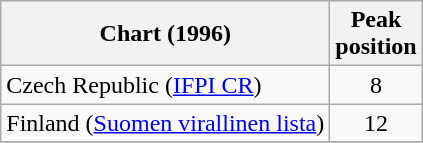<table class="wikitable sortable">
<tr>
<th>Chart (1996)</th>
<th>Peak<br>position</th>
</tr>
<tr>
<td>Czech Republic (<a href='#'>IFPI CR</a>)</td>
<td align="center">8</td>
</tr>
<tr>
<td>Finland (<a href='#'>Suomen virallinen lista</a>)</td>
<td align="center">12</td>
</tr>
<tr>
</tr>
</table>
